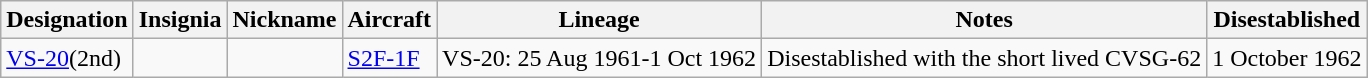<table class="wikitable">
<tr>
<th>Designation</th>
<th>Insignia</th>
<th>Nickname</th>
<th>Aircraft</th>
<th>Lineage</th>
<th>Notes</th>
<th>Disestablished</th>
</tr>
<tr>
<td><a href='#'>VS-20</a>(2nd)</td>
<td></td>
<td></td>
<td><a href='#'>S2F-1F</a></td>
<td style="white-space: nowrap;">VS-20: 25 Aug 1961-1 Oct 1962</td>
<td>Disestablished with the short lived CVSG-62</td>
<td>1 October 1962</td>
</tr>
</table>
